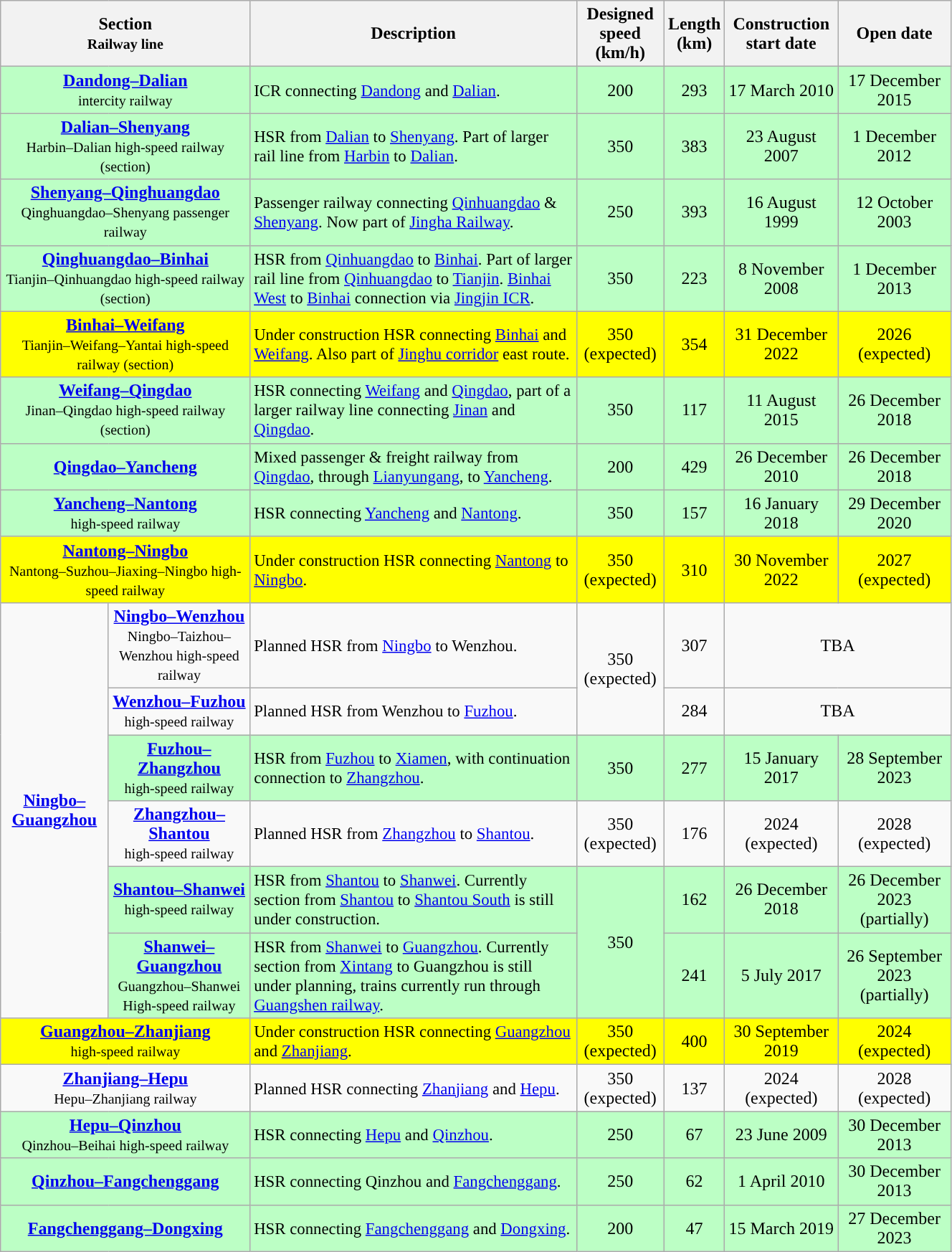<table class="wikitable sortable" width=70% style="font-size:100%;text-align: center;">
<tr>
<th colspan="2"><strong>Section</strong> <br> <small> Railway line </small></th>
<th><strong>Description</strong></th>
<th><strong>Designed <br> speed <br> (km/h)</strong> <br></th>
<th><strong>Length <br> (km)</strong> <br></th>
<th><strong>Construction <br> start date</strong> <br></th>
<th><strong>Open date</strong> <br></th>
</tr>
<tr style="background:#bcffc5;">
<td colspan="2"><strong><a href='#'>Dandong–Dalian</a></strong><br> <small>intercity railway</small></td>
<td style="font-size:95%; text-align:left">ICR connecting <a href='#'>Dandong</a> and <a href='#'>Dalian</a>.</td>
<td>200</td>
<td>293</td>
<td>17 March 2010</td>
<td>17 December 2015</td>
</tr>
<tr style="background:#bcffc5;">
<td colspan="2"><strong><a href='#'>Dalian–Shenyang</a></strong><br> <small>Harbin–Dalian high-speed railway (section)</small></td>
<td style="font-size:95%; text-align:left">HSR from <a href='#'>Dalian</a> to <a href='#'>Shenyang</a>. Part of larger rail line from <a href='#'>Harbin</a> to <a href='#'>Dalian</a>.</td>
<td>350</td>
<td>383</td>
<td>23 August 2007</td>
<td>1 December 2012</td>
</tr>
<tr style="background:#bcffc5;">
<td colspan="2"><strong><a href='#'>Shenyang–Qinghuangdao</a></strong><br> <small>Qinghuangdao–Shenyang passenger railway</small></td>
<td style="font-size:95%; text-align:left">Passenger railway connecting <a href='#'>Qinhuangdao</a> & <a href='#'>Shenyang</a>. Now part of <a href='#'>Jingha Railway</a>.</td>
<td>250</td>
<td>393</td>
<td>16 August 1999</td>
<td>12 October 2003</td>
</tr>
<tr style="background:#bcffc5;">
<td colspan="2"><strong><a href='#'>Qinghuangdao–Binhai</a></strong><br> <small> Tianjin–Qinhuangdao high-speed railway (section)</small></td>
<td style="font-size:95%; text-align:left">HSR from <a href='#'>Qinhuangdao</a> to <a href='#'>Binhai</a>. Part of larger rail line from <a href='#'>Qinhuangdao</a> to <a href='#'>Tianjin</a>. <a href='#'>Binhai West</a> to <a href='#'>Binhai</a> connection via <a href='#'>Jingjin ICR</a>.</td>
<td>350</td>
<td>223</td>
<td>8 November 2008</td>
<td>1 December 2013</td>
</tr>
<tr style="background:yellow;">
<td colspan="2"><strong><a href='#'>Binhai–Weifang</a></strong><br> <small> Tianjin–Weifang–Yantai high-speed railway (section)</small></td>
<td style="font-size:95%; text-align:left">Under construction HSR connecting <a href='#'>Binhai</a> and <a href='#'>Weifang</a>. Also part of <a href='#'>Jinghu corridor</a> east route.</td>
<td>350 (expected)</td>
<td>354</td>
<td>31 December 2022</td>
<td>2026 (expected)</td>
</tr>
<tr style="background:#bcffc5;">
<td colspan="2"><strong><a href='#'>Weifang–Qingdao</a></strong> <br> <small> Jinan–Qingdao high-speed railway (section)</small></td>
<td style="font-size:95%; text-align:left">HSR connecting <a href='#'>Weifang</a> and <a href='#'>Qingdao</a>, part of a larger railway line connecting <a href='#'>Jinan</a> and <a href='#'>Qingdao</a>.</td>
<td>350</td>
<td>117</td>
<td>11 August 2015</td>
<td>26 December 2018</td>
</tr>
<tr style="background:#bcffc5;">
<td colspan="2"><strong><a href='#'>Qingdao–Yancheng</a></strong></td>
<td style="font-size:95%; text-align:left">Mixed passenger & freight railway from <a href='#'>Qingdao</a>, through <a href='#'>Lianyungang</a>, to <a href='#'>Yancheng</a>.</td>
<td>200</td>
<td>429</td>
<td>26 December 2010</td>
<td>26 December 2018</td>
</tr>
<tr style="background:#bcffc5;">
<td colspan="2"><strong><a href='#'>Yancheng–Nantong</a></strong><br><small>high-speed railway</small></td>
<td style="font-size:95%; text-align:left">HSR connecting <a href='#'>Yancheng</a> and <a href='#'>Nantong</a>.</td>
<td>350</td>
<td>157</td>
<td>16 January 2018</td>
<td>29 December 2020</td>
</tr>
<tr style="background:yellow;">
<td colspan="2"><strong><a href='#'>Nantong–Ningbo</a></strong><br><small>Nantong–Suzhou–Jiaxing–Ningbo high-speed railway</small></td>
<td style="font-size:95%; text-align:left">Under construction HSR connecting <a href='#'>Nantong</a> to <a href='#'>Ningbo</a>.</td>
<td>350 (expected)</td>
<td>310</td>
<td>30 November 2022</td>
<td>2027 (expected)</td>
</tr>
<tr>
<td rowspan="6"><strong><a href='#'>Ningbo–Guangzhou</a></strong></td>
<td style="font-size:100%; "><strong><a href='#'>Ningbo–Wenzhou</a></strong> <br><small>Ningbo–Taizhou–Wenzhou high-speed railway</small></td>
<td style="font-size:95%; text-align:left">Planned HSR from <a href='#'>Ningbo</a> to Wenzhou.</td>
<td rowspan="2">350 (expected)</td>
<td>307</td>
<td colspan="2">TBA</td>
</tr>
<tr>
<td style="font-size:100%;"><strong><a href='#'>Wenzhou–Fuzhou</a></strong><br><small>high-speed railway </small></td>
<td style="font-size:95%; text-align:left">Planned HSR from Wenzhou to <a href='#'>Fuzhou</a>.</td>
<td>284</td>
<td colspan="2">TBA</td>
</tr>
<tr style="background:#bcffc5;">
<td style="font-size:100%; "><a href='#'><strong>Fuzhou–Zhangzhou</strong></a> <br> <small> high-speed railway</small></td>
<td style="font-size:95%; text-align:left">HSR from <a href='#'>Fuzhou</a> to <a href='#'>Xiamen</a>, with continuation connection to <a href='#'>Zhangzhou</a>.</td>
<td>350</td>
<td>277</td>
<td>15 January 2017</td>
<td>28 September 2023</td>
</tr>
<tr>
<td style="font-size:100%; "><strong><a href='#'>Zhangzhou–Shantou</a></strong><br><small>high-speed railway</small></td>
<td style="font-size:95%; text-align:left">Planned HSR from <a href='#'>Zhangzhou</a> to <a href='#'>Shantou</a>.</td>
<td>350 (expected)</td>
<td>176</td>
<td>2024 (expected)</td>
<td>2028 (expected)</td>
</tr>
<tr style="background:#bcffc5;">
<td style="font-size:100%; "><a href='#'><strong>Shantou–Shanwei</strong></a><br><small> high-speed railway</small></td>
<td style="font-size:95%; text-align:left">HSR from <a href='#'>Shantou</a> to <a href='#'>Shanwei</a>. Currently section from <a href='#'>Shantou</a> to <a href='#'>Shantou South</a> is still under construction.</td>
<td rowspan="2">350</td>
<td>162</td>
<td>26 December 2018</td>
<td>26 December 2023 (partially)</td>
</tr>
<tr style="background:#bcffc5;">
<td style="font-size:100%; "><strong><a href='#'>Shanwei–Guangzhou</a></strong><br><small>Guangzhou–Shanwei High-speed railway</small></td>
<td style="font-size:95%; text-align:left">HSR from <a href='#'>Shanwei</a> to <a href='#'>Guangzhou</a>. Currently section from <a href='#'>Xintang</a> to Guangzhou is still under planning, trains currently run through <a href='#'>Guangshen railway</a>.</td>
<td>241</td>
<td>5 July 2017</td>
<td>26 September 2023 (partially)</td>
</tr>
<tr style="background:yellow;">
<td colspan="2"><strong><a href='#'>Guangzhou–Zhanjiang</a></strong> <br><small>high-speed railway</small></td>
<td style="font-size:95%; text-align:left">Under construction HSR connecting <a href='#'>Guangzhou</a> and <a href='#'>Zhanjiang</a>.</td>
<td>350 (expected)</td>
<td>400</td>
<td>30 September 2019</td>
<td>2024 (expected)</td>
</tr>
<tr>
<td colspan="2"><strong><a href='#'>Zhanjiang–Hepu</a></strong> <br> <small> Hepu–Zhanjiang railway </small></td>
<td style="font-size:95%; text-align:left">Planned HSR connecting <a href='#'>Zhanjiang</a> and <a href='#'>Hepu</a>.</td>
<td>350 (expected)</td>
<td>137</td>
<td>2024 (expected)</td>
<td>2028 (expected)</td>
</tr>
<tr style="background:#bcffc5;">
<td colspan="2"><strong><a href='#'>Hepu–Qinzhou</a></strong> <br> <small> Qinzhou–Beihai high-speed railway </small></td>
<td style="font-size:95%; text-align:left">HSR connecting <a href='#'>Hepu</a> and <a href='#'>Qinzhou</a>.</td>
<td>250</td>
<td>67</td>
<td>23 June 2009</td>
<td>30 December 2013</td>
</tr>
<tr style="background:#bcffc5;">
<td colspan="2"><strong><a href='#'>Qinzhou–Fangchenggang</a></strong></td>
<td style="font-size:95%; text-align:left">HSR connecting Qinzhou and <a href='#'>Fangchenggang</a>.</td>
<td>250</td>
<td>62</td>
<td>1 April 2010</td>
<td>30 December 2013</td>
</tr>
<tr style="background:#bcffc5;">
<td colspan="2"><strong><a href='#'>Fangchenggang–Dongxing</a></strong></td>
<td style="font-size:95%; text-align:left">HSR connecting <a href='#'>Fangchenggang</a> and <a href='#'>Dongxing</a>.</td>
<td>200</td>
<td>47</td>
<td>15 March 2019</td>
<td>27 December 2023</td>
</tr>
</table>
